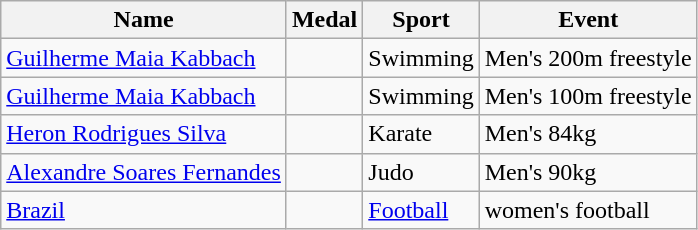<table class="wikitable sortable">
<tr>
<th>Name</th>
<th>Medal</th>
<th>Sport</th>
<th>Event</th>
</tr>
<tr>
<td><a href='#'>Guilherme Maia Kabbach</a></td>
<td></td>
<td>Swimming</td>
<td>Men's 200m freestyle</td>
</tr>
<tr>
<td><a href='#'>Guilherme Maia Kabbach</a></td>
<td></td>
<td>Swimming</td>
<td>Men's 100m freestyle</td>
</tr>
<tr>
<td><a href='#'>Heron Rodrigues Silva</a></td>
<td></td>
<td>Karate</td>
<td>Men's 84kg</td>
</tr>
<tr>
<td><a href='#'>Alexandre Soares Fernandes</a></td>
<td></td>
<td>Judo</td>
<td>Men's 90kg</td>
</tr>
<tr>
<td><a href='#'>Brazil</a></td>
<td></td>
<td><a href='#'>Football</a></td>
<td>women's football</td>
</tr>
</table>
